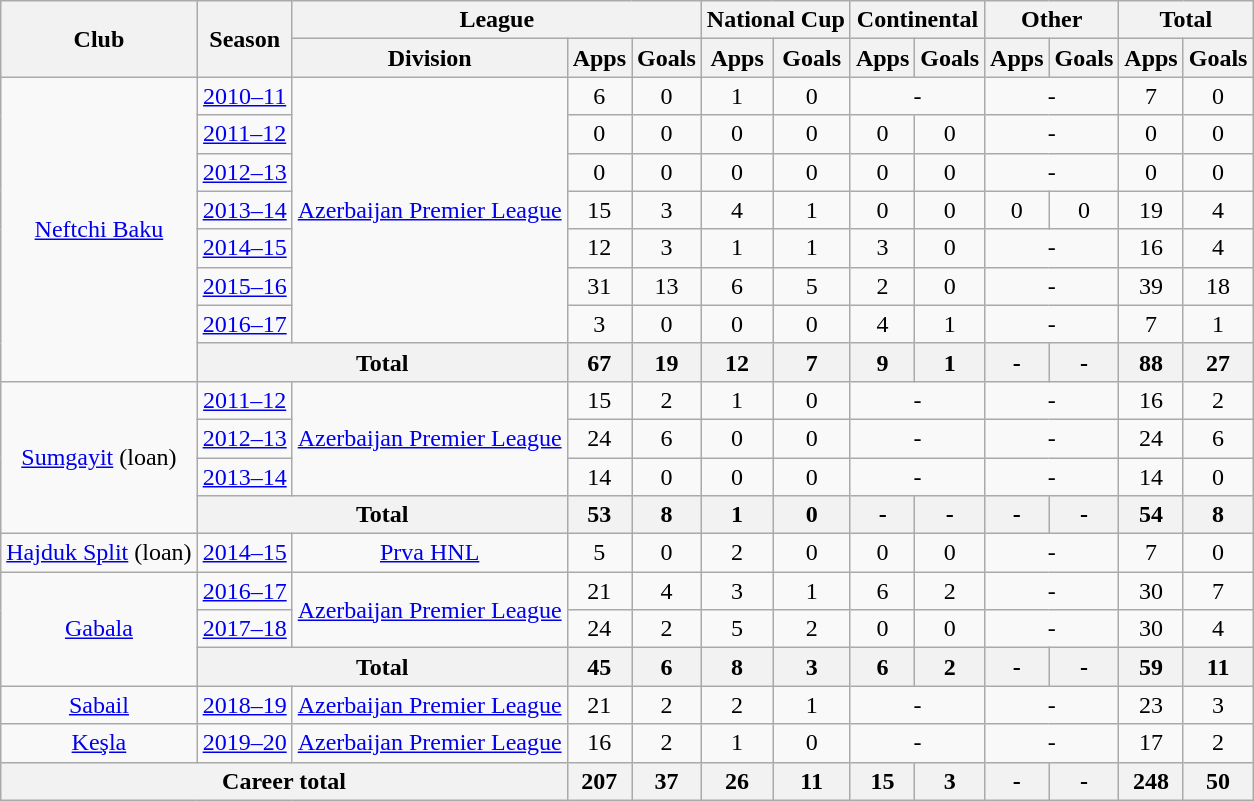<table class="wikitable" style="text-align: center;">
<tr>
<th rowspan="2">Club</th>
<th rowspan="2">Season</th>
<th colspan="3">League</th>
<th colspan="2">National Cup</th>
<th colspan="2">Continental</th>
<th colspan="2">Other</th>
<th colspan="2">Total</th>
</tr>
<tr>
<th>Division</th>
<th>Apps</th>
<th>Goals</th>
<th>Apps</th>
<th>Goals</th>
<th>Apps</th>
<th>Goals</th>
<th>Apps</th>
<th>Goals</th>
<th>Apps</th>
<th>Goals</th>
</tr>
<tr>
<td rowspan="8" valign="center"><a href='#'>Neftchi Baku</a></td>
<td><a href='#'>2010–11</a></td>
<td rowspan="7" valign="center"><a href='#'>Azerbaijan Premier League</a></td>
<td>6</td>
<td>0</td>
<td>1</td>
<td>0</td>
<td colspan="2">-</td>
<td colspan="2">-</td>
<td>7</td>
<td>0</td>
</tr>
<tr>
<td><a href='#'>2011–12</a></td>
<td>0</td>
<td>0</td>
<td>0</td>
<td>0</td>
<td>0</td>
<td>0</td>
<td colspan="2">-</td>
<td>0</td>
<td>0</td>
</tr>
<tr>
<td><a href='#'>2012–13</a></td>
<td>0</td>
<td>0</td>
<td>0</td>
<td>0</td>
<td>0</td>
<td>0</td>
<td colspan="2">-</td>
<td>0</td>
<td>0</td>
</tr>
<tr>
<td><a href='#'>2013–14</a></td>
<td>15</td>
<td>3</td>
<td>4</td>
<td>1</td>
<td>0</td>
<td>0</td>
<td>0</td>
<td>0</td>
<td>19</td>
<td>4</td>
</tr>
<tr>
<td><a href='#'>2014–15</a></td>
<td>12</td>
<td>3</td>
<td>1</td>
<td>1</td>
<td>3</td>
<td>0</td>
<td colspan="2">-</td>
<td>16</td>
<td>4</td>
</tr>
<tr>
<td><a href='#'>2015–16</a></td>
<td>31</td>
<td>13</td>
<td>6</td>
<td>5</td>
<td>2</td>
<td>0</td>
<td colspan="2">-</td>
<td>39</td>
<td>18</td>
</tr>
<tr>
<td><a href='#'>2016–17</a></td>
<td>3</td>
<td>0</td>
<td>0</td>
<td>0</td>
<td>4</td>
<td>1</td>
<td colspan="2">-</td>
<td>7</td>
<td>1</td>
</tr>
<tr>
<th colspan="2">Total</th>
<th>67</th>
<th>19</th>
<th>12</th>
<th>7</th>
<th>9</th>
<th>1</th>
<th>-</th>
<th>-</th>
<th>88</th>
<th>27</th>
</tr>
<tr>
<td rowspan="4" valign="center"><a href='#'>Sumgayit</a> (loan)</td>
<td><a href='#'>2011–12</a></td>
<td rowspan="3" valign="center"><a href='#'>Azerbaijan Premier League</a></td>
<td>15</td>
<td>2</td>
<td>1</td>
<td>0</td>
<td colspan="2">-</td>
<td colspan="2">-</td>
<td>16</td>
<td>2</td>
</tr>
<tr>
<td><a href='#'>2012–13</a></td>
<td>24</td>
<td>6</td>
<td>0</td>
<td>0</td>
<td colspan="2">-</td>
<td colspan="2">-</td>
<td>24</td>
<td>6</td>
</tr>
<tr>
<td><a href='#'>2013–14</a></td>
<td>14</td>
<td>0</td>
<td>0</td>
<td>0</td>
<td colspan="2">-</td>
<td colspan="2">-</td>
<td>14</td>
<td>0</td>
</tr>
<tr>
<th colspan="2">Total</th>
<th>53</th>
<th>8</th>
<th>1</th>
<th>0</th>
<th>-</th>
<th>-</th>
<th>-</th>
<th>-</th>
<th>54</th>
<th>8</th>
</tr>
<tr>
<td valign="center"><a href='#'>Hajduk Split</a> (loan)</td>
<td><a href='#'>2014–15</a></td>
<td><a href='#'>Prva HNL</a></td>
<td>5</td>
<td>0</td>
<td>2</td>
<td>0</td>
<td>0</td>
<td>0</td>
<td colspan="2">-</td>
<td>7</td>
<td>0</td>
</tr>
<tr>
<td rowspan="3" valign="center"><a href='#'>Gabala</a></td>
<td><a href='#'>2016–17</a></td>
<td rowspan="2" valign="center"><a href='#'>Azerbaijan Premier League</a></td>
<td>21</td>
<td>4</td>
<td>3</td>
<td>1</td>
<td>6</td>
<td>2</td>
<td colspan="2">-</td>
<td>30</td>
<td>7</td>
</tr>
<tr>
<td><a href='#'>2017–18</a></td>
<td>24</td>
<td>2</td>
<td>5</td>
<td>2</td>
<td>0</td>
<td>0</td>
<td colspan="2">-</td>
<td>30</td>
<td>4</td>
</tr>
<tr>
<th colspan="2">Total</th>
<th>45</th>
<th>6</th>
<th>8</th>
<th>3</th>
<th>6</th>
<th>2</th>
<th>-</th>
<th>-</th>
<th>59</th>
<th>11</th>
</tr>
<tr>
<td valign="center"><a href='#'>Sabail</a></td>
<td><a href='#'>2018–19</a></td>
<td><a href='#'>Azerbaijan Premier League</a></td>
<td>21</td>
<td>2</td>
<td>2</td>
<td>1</td>
<td colspan="2">-</td>
<td colspan="2">-</td>
<td>23</td>
<td>3</td>
</tr>
<tr>
<td valign="center"><a href='#'>Keşla</a></td>
<td><a href='#'>2019–20</a></td>
<td><a href='#'>Azerbaijan Premier League</a></td>
<td>16</td>
<td>2</td>
<td>1</td>
<td>0</td>
<td colspan="2">-</td>
<td colspan="2">-</td>
<td>17</td>
<td>2</td>
</tr>
<tr>
<th colspan="3">Career total</th>
<th>207</th>
<th>37</th>
<th>26</th>
<th>11</th>
<th>15</th>
<th>3</th>
<th>-</th>
<th>-</th>
<th>248</th>
<th>50</th>
</tr>
</table>
